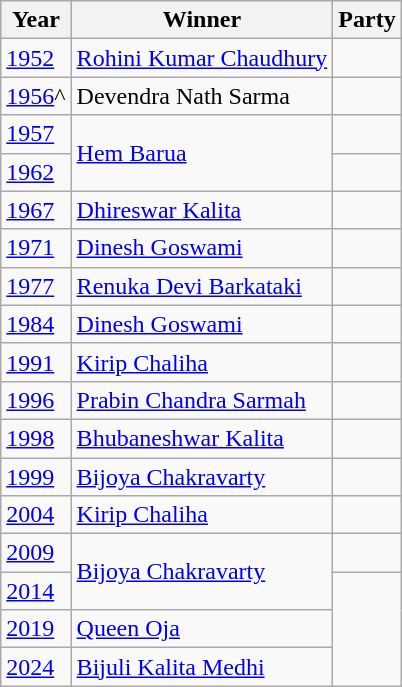<table class="wikitable sortable">
<tr>
<th>Year</th>
<th>Winner</th>
<th colspan="2">Party</th>
</tr>
<tr>
<td><a href='#'>1952</a></td>
<td><a href='#'>Rohini Kumar Chaudhury</a></td>
<td></td>
</tr>
<tr>
<td><a href='#'>1956</a>^</td>
<td>Devendra Nath Sarma</td>
</tr>
<tr>
<td><a href='#'>1957</a></td>
<td rowspan="2"><a href='#'>Hem Barua</a></td>
<td></td>
</tr>
<tr>
<td><a href='#'>1962</a></td>
</tr>
<tr>
<td><a href='#'>1967</a></td>
<td><a href='#'>Dhireswar Kalita</a></td>
<td></td>
</tr>
<tr>
<td><a href='#'>1971</a></td>
<td><a href='#'>Dinesh Goswami</a></td>
<td></td>
</tr>
<tr>
<td><a href='#'>1977</a></td>
<td><a href='#'>Renuka Devi Barkataki</a></td>
<td></td>
</tr>
<tr>
<td><a href='#'>1984</a></td>
<td><a href='#'>Dinesh Goswami</a></td>
<td></td>
</tr>
<tr>
<td><a href='#'>1991</a></td>
<td><a href='#'>Kirip Chaliha</a></td>
<td></td>
</tr>
<tr>
<td><a href='#'>1996</a></td>
<td><a href='#'>Prabin Chandra Sarmah</a></td>
<td></td>
</tr>
<tr>
<td><a href='#'>1998</a></td>
<td><a href='#'>Bhubaneshwar Kalita</a></td>
<td></td>
</tr>
<tr>
<td><a href='#'>1999</a></td>
<td><a href='#'>Bijoya Chakravarty</a></td>
<td></td>
</tr>
<tr>
<td><a href='#'>2004</a></td>
<td><a href='#'>Kirip Chaliha</a></td>
<td></td>
</tr>
<tr>
<td><a href='#'>2009</a></td>
<td rowspan="2"><a href='#'>Bijoya Chakravarty</a></td>
<td></td>
</tr>
<tr>
<td><a href='#'>2014</a></td>
</tr>
<tr>
<td><a href='#'>2019</a></td>
<td><a href='#'>Queen Oja</a></td>
</tr>
<tr>
<td><a href='#'>2024</a></td>
<td><a href='#'>Bijuli Kalita Medhi</a></td>
</tr>
</table>
